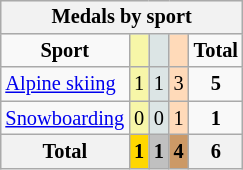<table class="wikitable" style="font-size:85%;float:right;clear:right;">
<tr style="background:#efefef;">
<th colspan=5>Medals by sport</th>
</tr>
<tr align=center>
<td><strong>Sport</strong></td>
<td bgcolor=#f7f6a8></td>
<td bgcolor=#dce5e5></td>
<td bgcolor=#ffdab9></td>
<td><strong>Total</strong></td>
</tr>
<tr align=center>
<td align="left"><a href='#'>Alpine skiing</a></td>
<td style="background:#F7F6A8;">1</td>
<td style="background:#DCE5E5;">1</td>
<td style="background:#FFDAB9;">3</td>
<td><strong>5</strong></td>
</tr>
<tr align=center>
<td align="left"><a href='#'>Snowboarding</a></td>
<td style="background:#F7F6A8;">0</td>
<td style="background:#DCE5E5;">0</td>
<td style="background:#FFDAB9;">1</td>
<td><strong>1</strong></td>
</tr>
<tr align=center>
<th>Total</th>
<th style="background:gold;">1</th>
<th style="background:silver;">1</th>
<th style="background:#c96;">4</th>
<th>6</th>
</tr>
</table>
